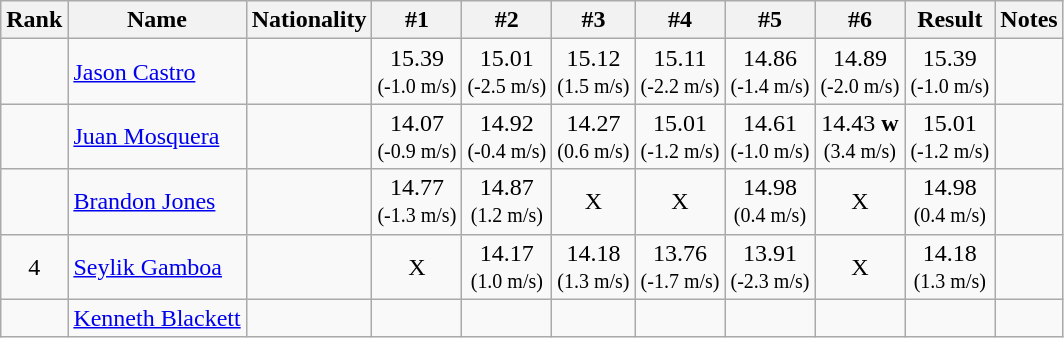<table class="wikitable sortable" style="text-align:center">
<tr>
<th>Rank</th>
<th>Name</th>
<th>Nationality</th>
<th>#1</th>
<th>#2</th>
<th>#3</th>
<th>#4</th>
<th>#5</th>
<th>#6</th>
<th>Result</th>
<th>Notes</th>
</tr>
<tr>
<td></td>
<td align=left><a href='#'>Jason Castro</a></td>
<td align=left></td>
<td>15.39<br> <small>(-1.0 m/s)</small></td>
<td>15.01<br> <small>(-2.5 m/s)</small></td>
<td>15.12<br> <small>(1.5 m/s)</small></td>
<td>15.11<br> <small>(-2.2 m/s)</small></td>
<td>14.86<br> <small>(-1.4 m/s)</small></td>
<td>14.89<br> <small>(-2.0 m/s)</small></td>
<td>15.39<br><small>(-1.0 m/s)</small></td>
<td></td>
</tr>
<tr>
<td></td>
<td align=left><a href='#'>Juan Mosquera</a></td>
<td align=left></td>
<td>14.07<br> <small>(-0.9 m/s)</small></td>
<td>14.92<br> <small>(-0.4 m/s)</small></td>
<td>14.27<br> <small>(0.6 m/s)</small></td>
<td>15.01<br> <small>(-1.2 m/s)</small></td>
<td>14.61<br> <small>(-1.0 m/s)</small></td>
<td>14.43 <strong>w</strong><br> <small>(3.4 m/s)</small></td>
<td>15.01<br><small>(-1.2 m/s)</small></td>
<td></td>
</tr>
<tr>
<td></td>
<td align=left><a href='#'>Brandon Jones</a></td>
<td align=left></td>
<td>14.77<br> <small>(-1.3 m/s)</small></td>
<td>14.87<br> <small>(1.2 m/s)</small></td>
<td>X</td>
<td>X</td>
<td>14.98<br> <small>(0.4 m/s)</small></td>
<td>X</td>
<td>14.98<br><small>(0.4 m/s)</small></td>
<td></td>
</tr>
<tr>
<td>4</td>
<td align=left><a href='#'>Seylik Gamboa</a></td>
<td align=left></td>
<td>X</td>
<td>14.17<br> <small>(1.0 m/s)</small></td>
<td>14.18<br> <small>(1.3 m/s)</small></td>
<td>13.76<br> <small>(-1.7 m/s)</small></td>
<td>13.91<br> <small>(-2.3 m/s)</small></td>
<td>X</td>
<td>14.18<br><small>(1.3 m/s)</small></td>
<td></td>
</tr>
<tr>
<td></td>
<td align=left><a href='#'>Kenneth Blackett</a></td>
<td align=left></td>
<td></td>
<td></td>
<td></td>
<td></td>
<td></td>
<td></td>
<td></td>
<td></td>
</tr>
</table>
